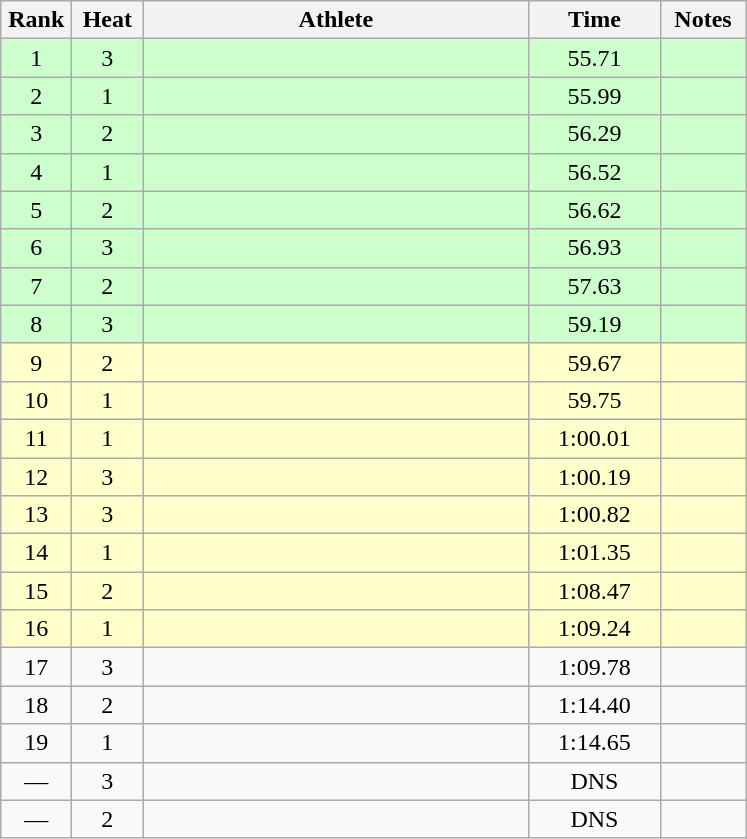<table class="wikitable" style="text-align:center">
<tr>
<th width=40>Rank</th>
<th width=40>Heat</th>
<th width=250>Athlete</th>
<th width=80>Time</th>
<th width=50>Notes</th>
</tr>
<tr bgcolor="ccffcc">
<td>1</td>
<td>3</td>
<td align=left></td>
<td>55.71</td>
<td></td>
</tr>
<tr bgcolor="ccffcc">
<td>2</td>
<td>1</td>
<td align=left></td>
<td>55.99</td>
<td></td>
</tr>
<tr bgcolor="ccffcc">
<td>3</td>
<td>2</td>
<td align=left></td>
<td>56.29</td>
<td></td>
</tr>
<tr bgcolor="ccffcc">
<td>4</td>
<td>1</td>
<td align=left></td>
<td>56.52</td>
<td></td>
</tr>
<tr bgcolor="ccffcc">
<td>5</td>
<td>2</td>
<td align=left></td>
<td>56.62</td>
<td></td>
</tr>
<tr bgcolor="ccffcc">
<td>6</td>
<td>3</td>
<td align=left></td>
<td>56.93</td>
<td></td>
</tr>
<tr bgcolor="ccffcc">
<td>7</td>
<td>2</td>
<td align=left></td>
<td>57.63</td>
<td></td>
</tr>
<tr bgcolor="ccffcc">
<td>8</td>
<td>3</td>
<td align=left></td>
<td>59.19</td>
<td></td>
</tr>
<tr bgcolor="ffffcc">
<td>9</td>
<td>2</td>
<td align=left></td>
<td>59.67</td>
<td></td>
</tr>
<tr bgcolor="ffffcc">
<td>10</td>
<td>1</td>
<td align=left></td>
<td>59.75</td>
<td></td>
</tr>
<tr bgcolor="ffffcc">
<td>11</td>
<td>1</td>
<td align=left></td>
<td>1:00.01</td>
<td></td>
</tr>
<tr bgcolor="ffffcc">
<td>12</td>
<td>3</td>
<td align=left></td>
<td>1:00.19</td>
<td></td>
</tr>
<tr bgcolor="ffffcc">
<td>13</td>
<td>3</td>
<td align=left></td>
<td>1:00.82</td>
<td></td>
</tr>
<tr bgcolor="ffffcc">
<td>14</td>
<td>1</td>
<td align=left></td>
<td>1:01.35</td>
<td></td>
</tr>
<tr bgcolor="ffffcc">
<td>15</td>
<td>2</td>
<td align=left></td>
<td>1:08.47</td>
<td></td>
</tr>
<tr bgcolor="ffffcc">
<td>16</td>
<td>1</td>
<td align=left></td>
<td>1:09.24</td>
<td></td>
</tr>
<tr>
<td>17</td>
<td>3</td>
<td align=left></td>
<td>1:09.78</td>
<td></td>
</tr>
<tr>
<td>18</td>
<td>2</td>
<td align=left></td>
<td>1:14.40</td>
<td></td>
</tr>
<tr>
<td>19</td>
<td>1</td>
<td align=left></td>
<td>1:14.65</td>
<td></td>
</tr>
<tr>
<td>—</td>
<td>3</td>
<td align=left></td>
<td>DNS</td>
<td></td>
</tr>
<tr>
<td>—</td>
<td>2</td>
<td align=left></td>
<td>DNS</td>
<td></td>
</tr>
</table>
